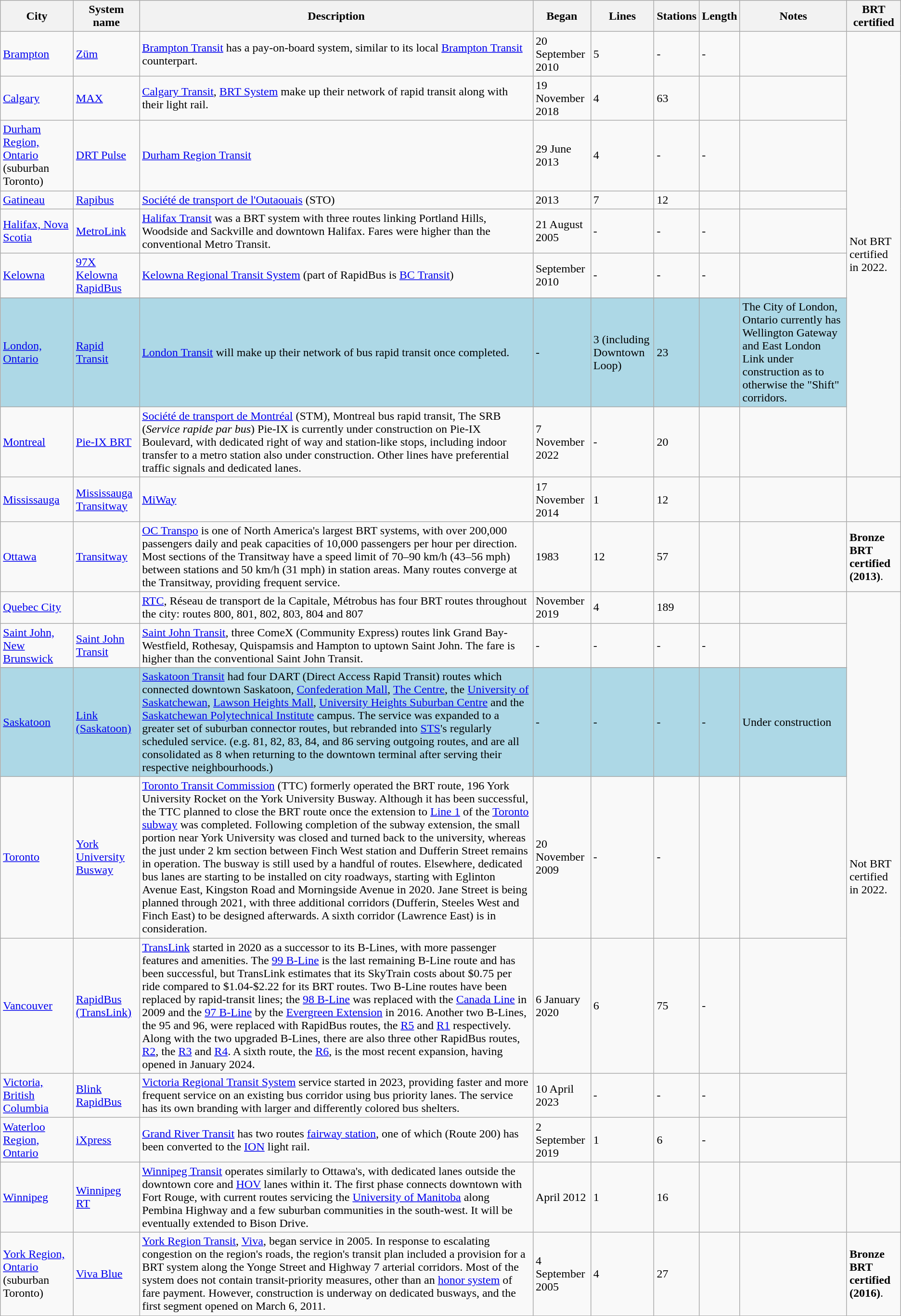<table class="wikitable">
<tr>
<th>City</th>
<th>System name</th>
<th>Description</th>
<th>Began</th>
<th>Lines</th>
<th>Stations</th>
<th>Length</th>
<th>Notes</th>
<th>BRT certified</th>
</tr>
<tr>
<td><a href='#'>Brampton</a></td>
<td><a href='#'>Züm</a></td>
<td><a href='#'>Brampton Transit</a> has a pay-on-board system, similar to its local <a href='#'>Brampton Transit</a> counterpart.</td>
<td>20 September 2010</td>
<td>5</td>
<td>-</td>
<td>-</td>
<td></td>
<td rowspan="9">Not BRT certified in 2022.</td>
</tr>
<tr>
<td><a href='#'>Calgary</a></td>
<td><a href='#'>MAX</a></td>
<td><a href='#'>Calgary Transit</a>, <a href='#'>BRT System</a> make up their network of rapid transit along with their light rail.</td>
<td>19 November 2018</td>
<td>4</td>
<td>63</td>
<td></td>
<td></td>
</tr>
<tr>
<td><a href='#'>Durham Region, Ontario</a> (suburban Toronto)</td>
<td><a href='#'>DRT Pulse</a></td>
<td><a href='#'>Durham Region Transit</a></td>
<td>29 June 2013</td>
<td>4</td>
<td>-</td>
<td>-</td>
<td></td>
</tr>
<tr>
<td><a href='#'>Gatineau</a></td>
<td><a href='#'>Rapibus</a></td>
<td><a href='#'>Société de transport de l'Outaouais</a> (STO)</td>
<td>2013</td>
<td>7</td>
<td>12</td>
<td></td>
<td></td>
</tr>
<tr>
<td><a href='#'>Halifax, Nova Scotia</a></td>
<td><a href='#'>MetroLink</a></td>
<td><a href='#'>Halifax Transit</a> was a BRT system with three routes linking Portland Hills, Woodside and Sackville and downtown Halifax. Fares were higher than the conventional Metro Transit.</td>
<td>21 August 2005</td>
<td>-</td>
<td>-</td>
<td>-</td>
<td></td>
</tr>
<tr>
<td><a href='#'>Kelowna</a></td>
<td><a href='#'>97X Kelowna RapidBus</a></td>
<td><a href='#'>Kelowna Regional Transit System</a>  (part of RapidBus is  <a href='#'>BC Transit</a>)</td>
<td>September 2010</td>
<td>-</td>
<td>-</td>
<td>-</td>
<td></td>
</tr>
<tr>
</tr>
<tr style="background:lightblue;">
<td><a href='#'>London, Ontario</a></td>
<td><a href='#'>Rapid Transit</a></td>
<td><a href='#'>London Transit</a> will make up their network of bus rapid transit once completed.</td>
<td>-</td>
<td>3 (including Downtown Loop)</td>
<td>23</td>
<td></td>
<td>The City of London, Ontario currently has Wellington Gateway and East London Link under construction as to otherwise the "Shift" corridors.</td>
</tr>
<tr>
<td><a href='#'>Montreal</a></td>
<td><a href='#'>Pie-IX BRT</a></td>
<td><a href='#'>Société de transport de Montréal</a> (STM), Montreal bus rapid transit, The SRB (<em>Service rapide par bus</em>) Pie-IX is currently under construction on Pie-IX Boulevard, with dedicated right of way and station-like stops, including indoor transfer to a metro station also under construction. Other lines have preferential traffic signals and dedicated lanes.</td>
<td>7 November 2022</td>
<td>-</td>
<td>20</td>
<td></td>
<td></td>
</tr>
<tr>
<td><a href='#'>Mississauga</a></td>
<td><a href='#'>Mississauga Transitway</a></td>
<td><a href='#'>MiWay</a></td>
<td>17 November 2014</td>
<td>1</td>
<td>12</td>
<td></td>
<td></td>
</tr>
<tr>
<td><a href='#'>Ottawa</a></td>
<td><a href='#'>Transitway</a></td>
<td><a href='#'>OC Transpo</a> is one of North America's largest BRT systems, with over 200,000 passengers daily and peak capacities of 10,000 passengers per hour per direction. Most sections of the Transitway have a speed limit of 70–90 km/h (43–56 mph) between stations and 50 km/h (31 mph) in station areas. Many routes converge at the Transitway, providing frequent service.</td>
<td>1983</td>
<td>12</td>
<td>57</td>
<td></td>
<td></td>
<td><strong>Bronze BRT certified (2013)</strong>.</td>
</tr>
<tr>
<td><a href='#'>Quebec City</a></td>
<td></td>
<td><a href='#'>RTC</a>, Réseau de transport de la Capitale, Métrobus has four BRT routes throughout the city: routes 800, 801, 802, 803, 804 and 807</td>
<td>November 2019</td>
<td>4</td>
<td>189</td>
<td></td>
<td></td>
<td rowspan="8">Not BRT certified in 2022.</td>
</tr>
<tr>
<td><a href='#'>Saint John, New Brunswick</a></td>
<td><a href='#'>Saint John Transit</a></td>
<td><a href='#'>Saint John Transit</a>, three ComeX (Community Express) routes link Grand Bay-Westfield, Rothesay, Quispamsis and Hampton to uptown Saint John. The fare is higher than the conventional Saint John Transit.</td>
<td>-</td>
<td>-</td>
<td>-</td>
<td>-</td>
<td></td>
</tr>
<tr>
</tr>
<tr style="background:lightblue;">
<td><a href='#'>Saskatoon</a></td>
<td><a href='#'>Link (Saskatoon)</a></td>
<td><a href='#'>Saskatoon Transit</a> had four DART (Direct Access Rapid Transit) routes which connected downtown Saskatoon, <a href='#'>Confederation Mall</a>, <a href='#'>The Centre</a>, the <a href='#'>University of Saskatchewan</a>, <a href='#'>Lawson Heights Mall</a>, <a href='#'>University Heights Suburban Centre</a> and the <a href='#'>Saskatchewan Polytechnical Institute</a> campus. The service was expanded to a greater set of suburban connector routes, but rebranded into <a href='#'>STS</a>'s regularly scheduled service. (e.g. 81, 82, 83, 84, and 86 serving outgoing routes, and are all consolidated as 8 when returning to the downtown terminal after serving their respective neighbourhoods.)</td>
<td>-</td>
<td>-</td>
<td>-</td>
<td>-</td>
<td>Under construction</td>
</tr>
<tr>
<td><a href='#'>Toronto</a></td>
<td><a href='#'>York University Busway</a></td>
<td><a href='#'>Toronto Transit Commission</a> (TTC) formerly operated the BRT route, 196 York University Rocket on the York University Busway. Although it has been successful, the TTC planned to close the BRT route once the extension to <a href='#'>Line 1</a> of the <a href='#'>Toronto subway</a> was completed. Following completion of the subway extension, the small portion near York University was closed and turned back to the university, whereas the just under 2 km section between Finch West station and Dufferin Street remains in operation. The busway is still used by a handful of routes. Elsewhere, dedicated bus lanes are starting to be installed on city roadways, starting with Eglinton Avenue East, Kingston Road and Morningside Avenue in 2020. Jane Street is being planned through 2021, with three additional corridors (Dufferin, Steeles West and Finch East) to be designed afterwards. A sixth corridor (Lawrence East) is in consideration.</td>
<td>20 November 2009</td>
<td>-</td>
<td>-</td>
<td></td>
<td></td>
</tr>
<tr>
<td><a href='#'>Vancouver</a></td>
<td><a href='#'>RapidBus (TransLink)</a></td>
<td><a href='#'>TransLink</a> started in 2020 as a successor to its B-Lines, with more passenger features and amenities. The <a href='#'>99 B-Line</a> is the last remaining B-Line route and has been successful, but TransLink estimates that its SkyTrain costs about $0.75 per ride compared to $1.04-$2.22 for its BRT routes. Two B-Line routes have been replaced by rapid-transit lines; the <a href='#'>98 B-Line</a> was replaced with the <a href='#'>Canada Line</a> in 2009 and the <a href='#'>97 B-Line</a> by the <a href='#'>Evergreen Extension</a> in 2016. Another two B-Lines, the 95 and 96, were replaced with RapidBus routes, the <a href='#'>R5</a> and <a href='#'>R1</a> respectively. Along with the two upgraded B-Lines, there are also three other RapidBus routes, <a href='#'>R2</a>, the <a href='#'>R3</a> and <a href='#'>R4</a>. A sixth route, the <a href='#'>R6</a>, is the most recent expansion, having opened in January 2024.</td>
<td>6 January 2020</td>
<td>6</td>
<td>75</td>
<td>-</td>
<td></td>
</tr>
<tr>
<td><a href='#'>Victoria, British Columbia</a></td>
<td><a href='#'>Blink RapidBus</a></td>
<td><a href='#'>Victoria Regional Transit System</a> service started in 2023, providing faster and more frequent service on an existing bus corridor using bus priority lanes. The service has its own branding with larger and differently colored bus shelters.</td>
<td>10 April 2023</td>
<td>-</td>
<td>-</td>
<td>-</td>
<td></td>
</tr>
<tr>
<td><a href='#'>Waterloo Region, Ontario</a></td>
<td><a href='#'>iXpress</a></td>
<td><a href='#'>Grand River Transit</a> has two routes <a href='#'>fairway station</a>, one of which (Route 200) has been converted to the <a href='#'>ION</a> light rail.</td>
<td>2 September 2019</td>
<td>1</td>
<td>6</td>
<td>-</td>
<td></td>
</tr>
<tr>
<td><a href='#'>Winnipeg</a></td>
<td><a href='#'>Winnipeg RT</a></td>
<td><a href='#'>Winnipeg Transit</a> operates similarly to Ottawa's, with dedicated lanes outside the downtown core and <a href='#'>HOV</a> lanes within it. The first phase connects downtown with Fort Rouge, with current routes servicing the <a href='#'>University of Manitoba</a> along Pembina Highway and a few suburban communities in the south-west. It will be eventually extended to Bison Drive.</td>
<td>April 2012</td>
<td>1</td>
<td>16</td>
<td></td>
<td></td>
</tr>
<tr>
<td><a href='#'>York Region, Ontario</a> (suburban Toronto)</td>
<td><a href='#'>Viva Blue</a></td>
<td><a href='#'>York Region Transit</a>, <a href='#'>Viva</a>, began service in 2005. In response to escalating congestion on the region's roads, the region's transit plan included a provision for a BRT system along the Yonge Street and Highway 7 arterial corridors. Most of the system does not contain transit-priority measures, other than an <a href='#'>honor system</a> of fare payment. However, construction is underway on dedicated busways, and the first segment opened on March 6, 2011.</td>
<td>4 September 2005</td>
<td>4</td>
<td>27</td>
<td></td>
<td></td>
<td><strong>Bronze BRT certified (2016)</strong>.</td>
</tr>
</table>
